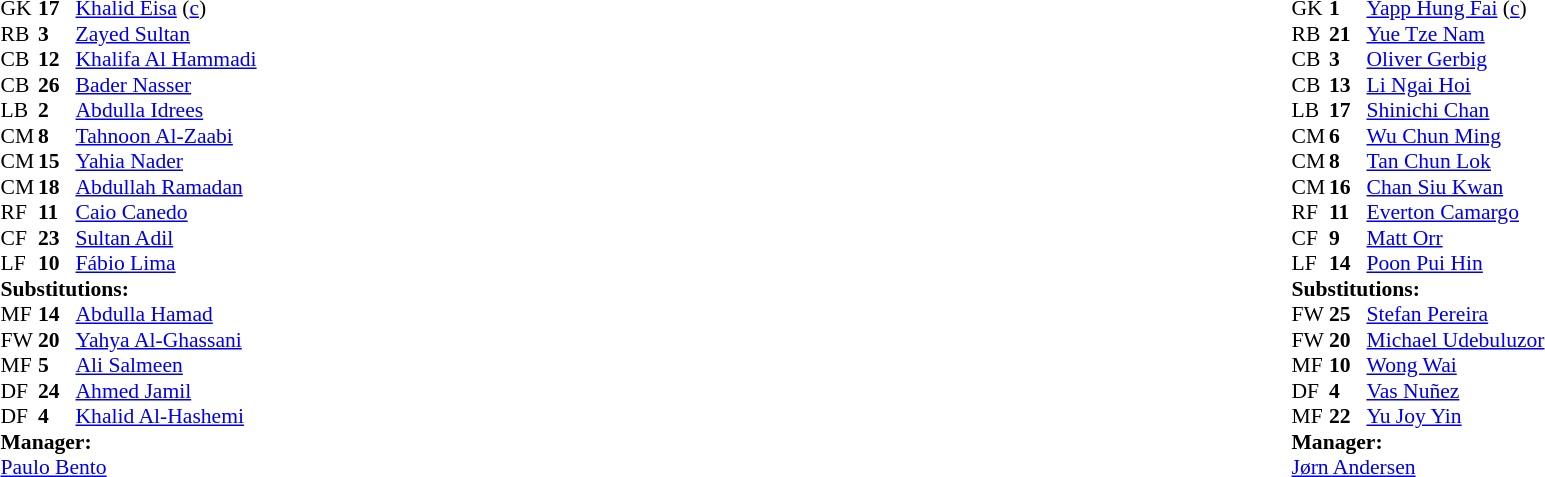<table width="100%">
<tr>
<td valign="top" width="40%"><br><table style="font-size:90%" cellspacing="0" cellpadding="0">
<tr>
<th width=25></th>
<th width=25></th>
</tr>
<tr>
<td>GK</td>
<td><strong>17</strong></td>
<td><a href='#'>Khalid Eisa</a> (<a href='#'>c</a>)</td>
</tr>
<tr>
<td>RB</td>
<td><strong>3</strong></td>
<td><a href='#'>Zayed Sultan</a></td>
<td></td>
<td></td>
</tr>
<tr>
<td>CB</td>
<td><strong>12</strong></td>
<td><a href='#'>Khalifa Al Hammadi</a></td>
</tr>
<tr>
<td>CB</td>
<td><strong>26</strong></td>
<td><a href='#'>Bader Nasser</a></td>
</tr>
<tr>
<td>LB</td>
<td><strong>2</strong></td>
<td><a href='#'>Abdulla Idrees</a></td>
<td></td>
</tr>
<tr>
<td>CM</td>
<td><strong>8</strong></td>
<td><a href='#'>Tahnoon Al-Zaabi</a></td>
<td></td>
<td></td>
</tr>
<tr>
<td>CM</td>
<td><strong>15</strong></td>
<td><a href='#'>Yahia Nader</a></td>
<td></td>
<td></td>
</tr>
<tr>
<td>CM</td>
<td><strong>18</strong></td>
<td><a href='#'>Abdullah Ramadan</a></td>
<td></td>
<td></td>
</tr>
<tr>
<td>RF</td>
<td><strong>11</strong></td>
<td><a href='#'>Caio Canedo</a></td>
</tr>
<tr>
<td>CF</td>
<td><strong>23</strong></td>
<td><a href='#'>Sultan Adil</a></td>
</tr>
<tr>
<td>LF</td>
<td><strong>10</strong></td>
<td><a href='#'>Fábio Lima</a></td>
<td></td>
<td></td>
</tr>
<tr>
<td colspan=3><strong>Substitutions:</strong></td>
</tr>
<tr>
<td>MF</td>
<td><strong>14</strong></td>
<td><a href='#'>Abdulla Hamad</a></td>
<td></td>
<td></td>
</tr>
<tr>
<td>FW</td>
<td><strong>20</strong></td>
<td><a href='#'>Yahya Al-Ghassani</a></td>
<td></td>
<td></td>
</tr>
<tr>
<td>MF</td>
<td><strong>5</strong></td>
<td><a href='#'>Ali Salmeen</a></td>
<td></td>
<td></td>
</tr>
<tr>
<td>DF</td>
<td><strong>24</strong></td>
<td><a href='#'>Ahmed Jamil</a></td>
<td></td>
<td></td>
</tr>
<tr>
<td>DF</td>
<td><strong>4</strong></td>
<td><a href='#'>Khalid Al-Hashemi</a></td>
<td></td>
<td></td>
</tr>
<tr>
<td colspan=3><strong>Manager:</strong></td>
</tr>
<tr>
<td colspan=3> <a href='#'>Paulo Bento</a></td>
</tr>
</table>
</td>
<td valign="top"></td>
<td valign="top" width="50%"><br><table style="font-size:90%; margin:auto" cellspacing="0" cellpadding="0">
<tr>
<th width=25></th>
<th width=25></th>
</tr>
<tr>
<td>GK</td>
<td><strong>1</strong></td>
<td><a href='#'>Yapp Hung Fai</a> (<a href='#'>c</a>)</td>
</tr>
<tr>
<td>RB</td>
<td><strong>21</strong></td>
<td><a href='#'>Yue Tze Nam</a></td>
<td></td>
<td></td>
</tr>
<tr>
<td>CB</td>
<td><strong>3</strong></td>
<td><a href='#'>Oliver Gerbig</a></td>
<td></td>
</tr>
<tr>
<td>CB</td>
<td><strong>13</strong></td>
<td><a href='#'>Li Ngai Hoi</a></td>
<td></td>
<td></td>
</tr>
<tr>
<td>LB</td>
<td><strong>17</strong></td>
<td><a href='#'>Shinichi Chan</a></td>
</tr>
<tr>
<td>CM</td>
<td><strong>6</strong></td>
<td><a href='#'>Wu Chun Ming</a></td>
</tr>
<tr>
<td>CM</td>
<td><strong>8</strong></td>
<td><a href='#'>Tan Chun Lok</a></td>
<td></td>
<td></td>
</tr>
<tr>
<td>CM</td>
<td><strong>16</strong></td>
<td><a href='#'>Chan Siu Kwan</a></td>
<td></td>
<td></td>
</tr>
<tr>
<td>RF</td>
<td><strong>11</strong></td>
<td><a href='#'>Everton Camargo</a></td>
</tr>
<tr>
<td>CF</td>
<td><strong>9</strong></td>
<td><a href='#'>Matt Orr</a></td>
</tr>
<tr>
<td>LF</td>
<td><strong>14</strong></td>
<td><a href='#'>Poon Pui Hin</a></td>
<td></td>
<td></td>
</tr>
<tr>
<td colspan=3><strong>Substitutions:</strong></td>
</tr>
<tr>
<td>FW</td>
<td><strong>25</strong></td>
<td><a href='#'>Stefan Pereira</a></td>
<td></td>
<td></td>
</tr>
<tr>
<td>FW</td>
<td><strong>20</strong></td>
<td><a href='#'>Michael Udebuluzor</a></td>
<td></td>
<td></td>
</tr>
<tr>
<td>MF</td>
<td><strong>10</strong></td>
<td><a href='#'>Wong Wai</a></td>
<td></td>
<td></td>
</tr>
<tr>
<td>DF</td>
<td><strong>4</strong></td>
<td><a href='#'>Vas Nuñez</a></td>
<td></td>
<td></td>
</tr>
<tr>
<td>MF</td>
<td><strong>22</strong></td>
<td><a href='#'>Yu Joy Yin</a></td>
<td></td>
<td></td>
</tr>
<tr>
<td colspan=3><strong>Manager:</strong></td>
</tr>
<tr>
<td colspan=3> <a href='#'>Jørn Andersen</a></td>
</tr>
</table>
</td>
</tr>
</table>
